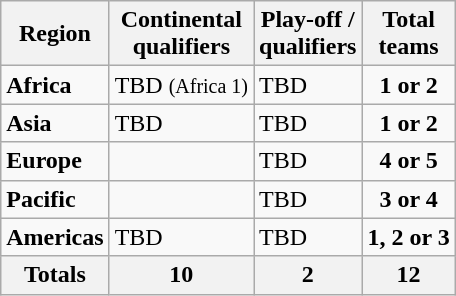<table class="wikitable">
<tr>
<th>Region</th>
<th>Continental<br> qualifiers</th>
<th>Play-off / <br> qualifiers</th>
<th>Total<br> teams</th>
</tr>
<tr>
<td style="font-weight:bold;">Africa</td>
<td>TBD <small>(Africa 1)</small></td>
<td>TBD</td>
<td style="text-align:center;font-weight:bold;">1 or 2</td>
</tr>
<tr>
<td style="font-weight:bold;">Asia</td>
<td>TBD <small></small></td>
<td>TBD</td>
<td style="text-align:center;font-weight:bold;">1 or 2</td>
</tr>
<tr>
<td style="font-weight:bold;">Europe</td>
<td></td>
<td>TBD</td>
<td style="text-align:center;font-weight:bold;">4 or 5</td>
</tr>
<tr>
<td style="font-weight:bold;">Pacific</td>
<td></td>
<td>TBD</td>
<td style="text-align:center;font-weight:bold;">3 or 4</td>
</tr>
<tr>
<td style="font-weight:bold;">Americas</td>
<td>TBD <small></small></td>
<td>TBD</td>
<td style="text-align:center;font-weight:bold;">1, 2 or 3</td>
</tr>
<tr>
<th>Totals</th>
<th>10</th>
<th>2</th>
<th>12</th>
</tr>
</table>
